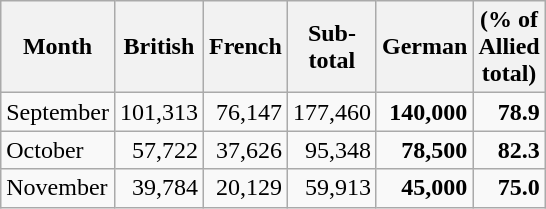<table class="wikitable" style="float:right; margin:0 0 1em 1em;">
<tr>
<th>Month</th>
<th>British</th>
<th>French</th>
<th>Sub-<br>total</th>
<th>German</th>
<th>(% of<br>Allied<br>total)</th>
</tr>
<tr>
<td>September</td>
<td align="right">101,313</td>
<td align="right">76,147</td>
<td align="right">177,460</td>
<td align="right"><strong>140,000</strong></td>
<td align="right"><strong>78.9</strong></td>
</tr>
<tr>
<td>October</td>
<td align="right">57,722</td>
<td align="right">37,626</td>
<td align="right">95,348</td>
<td align="right"><strong>78,500</strong></td>
<td align="right"><strong>82.3</strong></td>
</tr>
<tr>
<td>November</td>
<td align="right">39,784</td>
<td align="right">20,129</td>
<td align="right">59,913</td>
<td align="right"><strong>45,000</strong></td>
<td align="right"><strong>75.0</strong></td>
</tr>
</table>
